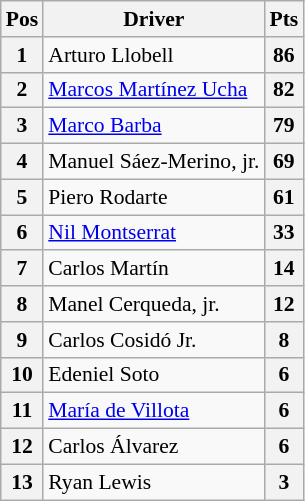<table class="wikitable" style="font-size: 90%; text-align:center">
<tr valign="top">
<th valign="middle">Pos</th>
<th valign="middle">Driver</th>
<th valign="middle">Pts</th>
</tr>
<tr>
<th>1</th>
<td align=left> Arturo Llobell</td>
<th>86</th>
</tr>
<tr>
<th>2</th>
<td align=left> <a href='#'>Marcos Martínez Ucha</a></td>
<th>82</th>
</tr>
<tr>
<th>3</th>
<td align=left> <a href='#'>Marco Barba</a></td>
<th>79</th>
</tr>
<tr>
<th>4</th>
<td align=left> Manuel Sáez-Merino, jr.</td>
<th>69</th>
</tr>
<tr>
<th>5</th>
<td align=left> Piero Rodarte</td>
<th>61</th>
</tr>
<tr>
<th>6</th>
<td align=left> <a href='#'>Nil Montserrat</a></td>
<th>33</th>
</tr>
<tr>
<th>7</th>
<td align=left> Carlos Martín</td>
<th>14</th>
</tr>
<tr>
<th>8</th>
<td align=left> Manel Cerqueda, jr.</td>
<th>12</th>
</tr>
<tr>
<th>9</th>
<td align=left> Carlos Cosidó Jr.</td>
<th>8</th>
</tr>
<tr>
<th>10</th>
<td align=left> Edeniel Soto</td>
<th>6</th>
</tr>
<tr>
<th>11</th>
<td align=left> <a href='#'>María de Villota</a></td>
<th>6</th>
</tr>
<tr>
<th>12</th>
<td align=left> Carlos Álvarez</td>
<th>6</th>
</tr>
<tr>
<th>13</th>
<td align=left> Ryan Lewis</td>
<th>3</th>
</tr>
</table>
